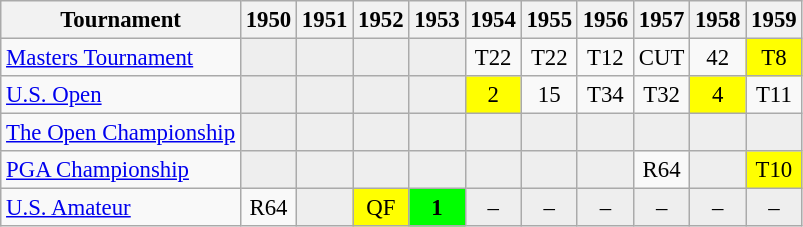<table class="wikitable" style="font-size:95%;text-align:center;">
<tr>
<th>Tournament</th>
<th>1950</th>
<th>1951</th>
<th>1952</th>
<th>1953</th>
<th>1954</th>
<th>1955</th>
<th>1956</th>
<th>1957</th>
<th>1958</th>
<th>1959</th>
</tr>
<tr>
<td align=left><a href='#'>Masters Tournament</a></td>
<td style="background:#eeeeee;"></td>
<td style="background:#eeeeee;"></td>
<td style="background:#eeeeee;"></td>
<td style="background:#eeeeee;"></td>
<td>T22</td>
<td>T22</td>
<td>T12</td>
<td>CUT</td>
<td>42</td>
<td style="background:yellow;">T8</td>
</tr>
<tr>
<td align=left><a href='#'>U.S. Open</a></td>
<td style="background:#eeeeee;"></td>
<td style="background:#eeeeee;"></td>
<td style="background:#eeeeee;"></td>
<td style="background:#eeeeee;"></td>
<td style="background:yellow;">2</td>
<td>15</td>
<td>T34</td>
<td>T32</td>
<td style="background:yellow;">4</td>
<td>T11</td>
</tr>
<tr>
<td align=left><a href='#'>The Open Championship</a></td>
<td style="background:#eeeeee;"></td>
<td style="background:#eeeeee;"></td>
<td style="background:#eeeeee;"></td>
<td style="background:#eeeeee;"></td>
<td style="background:#eeeeee;"></td>
<td style="background:#eeeeee;"></td>
<td style="background:#eeeeee;"></td>
<td style="background:#eeeeee;"></td>
<td style="background:#eeeeee;"></td>
<td style="background:#eeeeee;"></td>
</tr>
<tr>
<td align=left><a href='#'>PGA Championship</a></td>
<td style="background:#eeeeee;"></td>
<td style="background:#eeeeee;"></td>
<td style="background:#eeeeee;"></td>
<td style="background:#eeeeee;"></td>
<td style="background:#eeeeee;"></td>
<td style="background:#eeeeee;"></td>
<td style="background:#eeeeee;"></td>
<td>R64</td>
<td style="background:#eeeeee;"></td>
<td style="background:yellow;">T10</td>
</tr>
<tr>
<td align=left><a href='#'>U.S. Amateur</a></td>
<td>R64</td>
<td style="background:#eeeeee;"></td>
<td style="background:yellow;">QF</td>
<td style="background:lime;"><strong>1</strong></td>
<td style="background:#eeeeee;">–</td>
<td style="background:#eeeeee;">–</td>
<td style="background:#eeeeee;">–</td>
<td style="background:#eeeeee;">–</td>
<td style="background:#eeeeee;">–</td>
<td style="background:#eeeeee;">–</td>
</tr>
</table>
